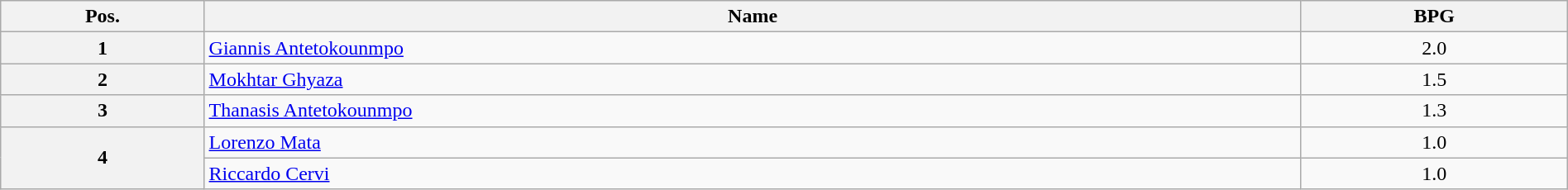<table class=wikitable width=100% style="text-align:center;">
<tr>
<th width="13%">Pos.</th>
<th width="70%">Name</th>
<th width="17%">BPG</th>
</tr>
<tr>
<th>1</th>
<td align=left> <a href='#'>Giannis Antetokounmpo</a></td>
<td>2.0</td>
</tr>
<tr>
<th>2</th>
<td align=left> <a href='#'>Mokhtar Ghyaza</a></td>
<td>1.5</td>
</tr>
<tr>
<th>3</th>
<td align=left> <a href='#'>Thanasis Antetokounmpo</a></td>
<td>1.3</td>
</tr>
<tr>
<th rowspan=2>4</th>
<td align=left> <a href='#'>Lorenzo Mata</a></td>
<td>1.0</td>
</tr>
<tr>
<td align=left> <a href='#'>Riccardo Cervi</a></td>
<td>1.0</td>
</tr>
</table>
